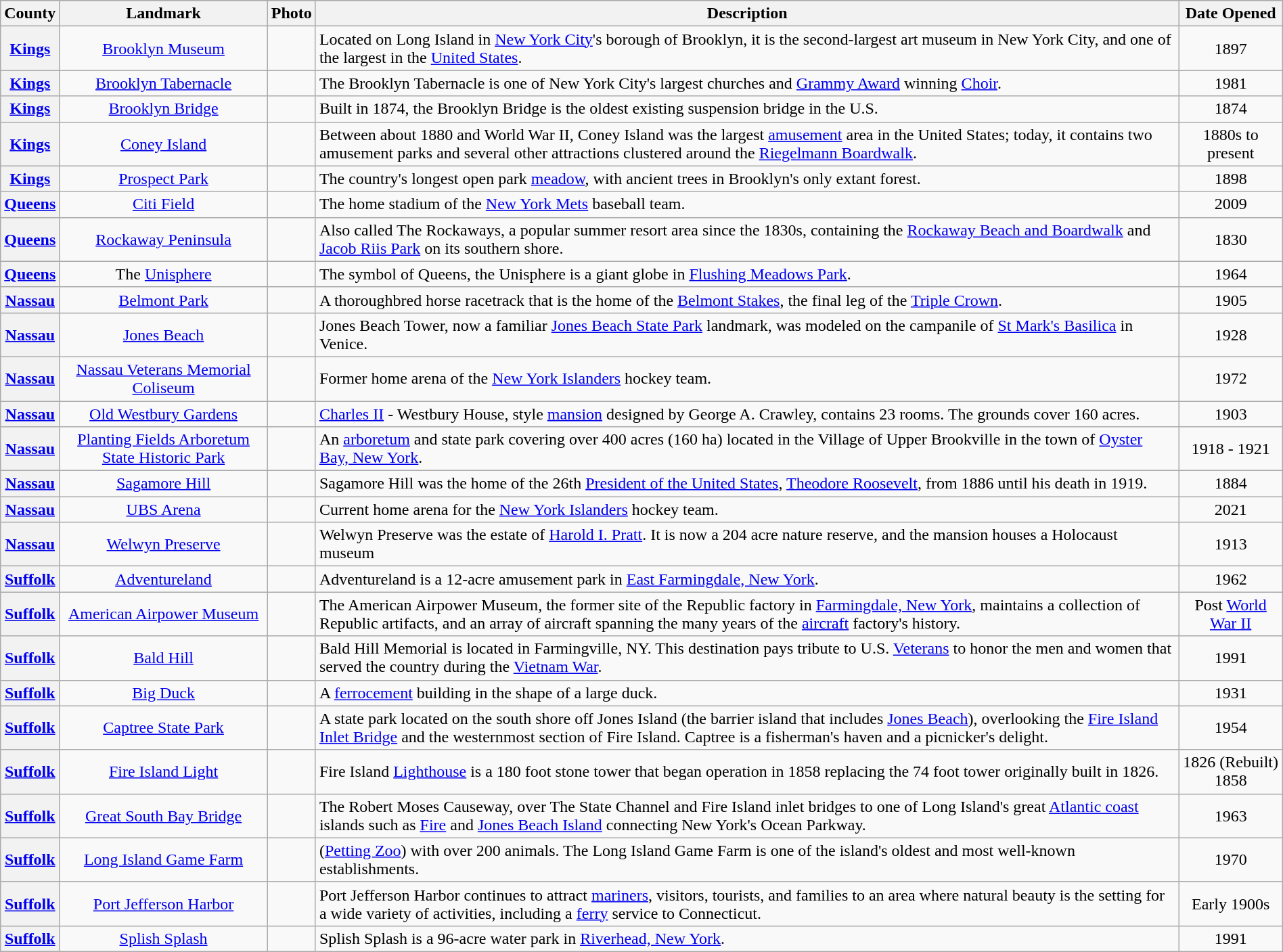<table class="wikitable" style="margin:1em auto;">
<tr bgcolor="#CCCCCC">
<th><strong>County</strong></th>
<th><strong>Landmark</strong></th>
<th><strong>Photo</strong></th>
<th><strong>Description</strong></th>
<th><strong>Date Opened</strong></th>
</tr>
<tr>
<th><a href='#'>Kings</a></th>
<td style="text-align: center;"><a href='#'>Brooklyn Museum</a></td>
<td></td>
<td>Located on Long Island in <a href='#'>New York City</a>'s borough of Brooklyn, it is the second-largest art museum in New York City, and one of the largest in the <a href='#'>United States</a>.</td>
<td style="text-align: center;">1897</td>
</tr>
<tr>
<th><a href='#'>Kings</a></th>
<td style="text-align: center;"><a href='#'>Brooklyn Tabernacle</a></td>
<td></td>
<td>The Brooklyn Tabernacle is one of New York City's largest churches and <a href='#'>Grammy Award</a> winning <a href='#'>Choir</a>.</td>
<td style="text-align: center;">1981</td>
</tr>
<tr>
<th><a href='#'>Kings</a></th>
<td style="text-align: center;"><a href='#'>Brooklyn Bridge</a></td>
<td></td>
<td>Built in 1874, the Brooklyn Bridge is the oldest existing suspension bridge in the U.S.</td>
<td style="text-align: center;">1874</td>
</tr>
<tr>
<th><a href='#'>Kings</a></th>
<td style="text-align: center;"><a href='#'>Coney Island</a></td>
<td></td>
<td>Between about 1880 and World War II, Coney Island was the largest <a href='#'>amusement</a> area in the United States; today, it contains two amusement parks and several other attractions clustered around the <a href='#'>Riegelmann Boardwalk</a>.</td>
<td style="text-align: center;">1880s to present</td>
</tr>
<tr>
<th><a href='#'>Kings</a></th>
<td style="text-align: center;"><a href='#'>Prospect Park</a></td>
<td></td>
<td>The country's longest open park <a href='#'>meadow</a>, with ancient trees in Brooklyn's only extant forest.</td>
<td style="text-align: center;">1898</td>
</tr>
<tr>
<th><a href='#'>Queens</a></th>
<td style="text-align: center;"><a href='#'>Citi Field</a></td>
<td></td>
<td>The home stadium of the <a href='#'>New York Mets</a> baseball team.</td>
<td style="text-align: center;">2009</td>
</tr>
<tr>
<th><a href='#'>Queens</a></th>
<td style="text-align: center;"><a href='#'>Rockaway Peninsula</a></td>
<td></td>
<td>Also called The Rockaways, a popular summer resort area since the 1830s, containing the <a href='#'>Rockaway Beach and Boardwalk</a> and <a href='#'>Jacob Riis Park</a> on its southern shore.</td>
<td style="text-align: center;">1830</td>
</tr>
<tr>
<th><a href='#'>Queens</a></th>
<td style="text-align: center;">The <a href='#'>Unisphere</a></td>
<td></td>
<td>The symbol of Queens, the Unisphere is a giant globe in <a href='#'>Flushing Meadows Park</a>.</td>
<td style="text-align: center;">1964</td>
</tr>
<tr>
<th><a href='#'>Nassau</a></th>
<td style="text-align: center;"><a href='#'>Belmont Park</a></td>
<td></td>
<td>A thoroughbred horse racetrack that is the home of the <a href='#'>Belmont Stakes</a>, the final leg of the <a href='#'>Triple Crown</a>.</td>
<td style="text-align: center;">1905</td>
</tr>
<tr>
<th><a href='#'>Nassau</a></th>
<td style="text-align: center;"><a href='#'>Jones Beach</a></td>
<td></td>
<td>Jones Beach Tower, now a familiar <a href='#'>Jones Beach State Park</a> landmark, was modeled on the campanile of <a href='#'>St Mark's Basilica</a> in Venice.</td>
<td style="text-align: center;">1928</td>
</tr>
<tr>
<th><a href='#'>Nassau</a></th>
<td style="text-align: center;"><a href='#'>Nassau Veterans Memorial Coliseum</a></td>
<td></td>
<td>Former home arena of the <a href='#'>New York Islanders</a> hockey team.</td>
<td style="text-align: center;">1972</td>
</tr>
<tr>
<th><a href='#'>Nassau</a></th>
<td style="text-align: center;"><a href='#'>Old Westbury Gardens</a></td>
<td></td>
<td><a href='#'>Charles II</a> - Westbury House, style <a href='#'>mansion</a> designed by George A. Crawley, contains 23 rooms. The grounds cover 160 acres.</td>
<td style="text-align: center;">1903</td>
</tr>
<tr>
<th><a href='#'>Nassau</a></th>
<td style="text-align: center;"><a href='#'>Planting Fields Arboretum State Historic Park</a></td>
<td></td>
<td>An <a href='#'>arboretum</a> and state park covering over 400 acres (160 ha) located in the Village of Upper Brookville in the town of <a href='#'>Oyster Bay, New York</a>.</td>
<td style="text-align: center;">1918 - 1921</td>
</tr>
<tr>
<th><a href='#'>Nassau</a></th>
<td style="text-align: center;"><a href='#'>Sagamore Hill</a></td>
<td></td>
<td>Sagamore Hill was the home of the 26th <a href='#'>President of the United States</a>, <a href='#'>Theodore Roosevelt</a>, from 1886 until his death in 1919.</td>
<td style="text-align: center;">1884</td>
</tr>
<tr>
<th><a href='#'>Nassau</a></th>
<td style="text-align: center;"><a href='#'>UBS Arena</a></td>
<td></td>
<td>Current home arena for the <a href='#'>New York Islanders</a> hockey team.</td>
<td style="text-align: center;">2021</td>
</tr>
<tr>
<th><a href='#'>Nassau</a></th>
<td style="text-align: center;"><a href='#'>Welwyn Preserve</a></td>
<td></td>
<td>Welwyn Preserve was the estate of <a href='#'>Harold I. Pratt</a>. It is now a 204 acre nature reserve, and the mansion houses a Holocaust museum</td>
<td style="text-align: center;">1913</td>
</tr>
<tr>
<th><a href='#'>Suffolk</a></th>
<td style="text-align: center;"><a href='#'>Adventureland</a></td>
<td></td>
<td>Adventureland is a 12-acre amusement park in <a href='#'>East Farmingdale, New York</a>.</td>
<td style="text-align: center;">1962</td>
</tr>
<tr>
<th><a href='#'>Suffolk</a></th>
<td style="text-align: center;"><a href='#'>American Airpower Museum</a></td>
<td></td>
<td>The American Airpower Museum, the former site of the Republic factory in <a href='#'>Farmingdale, New York</a>, maintains a collection of Republic artifacts, and an array of aircraft spanning the many years of the <a href='#'>aircraft</a> factory's history.</td>
<td style="text-align: center;">Post <a href='#'>World War II</a></td>
</tr>
<tr>
<th><a href='#'>Suffolk</a></th>
<td style="text-align: center;"><a href='#'>Bald Hill</a></td>
<td></td>
<td>Bald Hill Memorial is located in Farmingville, NY. This destination pays tribute to U.S. <a href='#'>Veterans</a> to honor the men and women that served the country during the <a href='#'>Vietnam War</a>.</td>
<td style="text-align: center;">1991</td>
</tr>
<tr>
<th><a href='#'>Suffolk</a></th>
<td style="text-align: center;"><a href='#'>Big Duck</a></td>
<td></td>
<td>A <a href='#'>ferrocement</a> building in the shape of a large duck.</td>
<td style="text-align: center;">1931</td>
</tr>
<tr>
<th><a href='#'>Suffolk</a></th>
<td style="text-align: center;"><a href='#'>Captree State Park</a></td>
<td></td>
<td>A state park located on the south shore off Jones Island (the barrier island that includes <a href='#'>Jones Beach</a>), overlooking the <a href='#'>Fire Island Inlet Bridge</a> and the westernmost section of Fire Island. Captree is a fisherman's haven and a picnicker's delight.</td>
<td style="text-align: center;">1954</td>
</tr>
<tr>
<th><a href='#'>Suffolk</a></th>
<td style="text-align: center;"><a href='#'>Fire Island Light</a></td>
<td></td>
<td>Fire Island <a href='#'>Lighthouse</a> is a 180 foot stone tower that began operation in 1858  replacing the 74 foot tower originally built in 1826.</td>
<td style="text-align: center;">1826 (Rebuilt) 1858</td>
</tr>
<tr>
<th><a href='#'>Suffolk</a></th>
<td style="text-align: center;"><a href='#'>Great South Bay Bridge</a></td>
<td></td>
<td>The Robert Moses Causeway, over The State Channel and Fire Island inlet bridges to one of Long Island's great <a href='#'>Atlantic coast</a> islands such as <a href='#'>Fire</a> and <a href='#'>Jones Beach Island</a> connecting New York's Ocean Parkway.</td>
<td style="text-align: center;">1963</td>
</tr>
<tr>
<th><a href='#'>Suffolk</a></th>
<td style="text-align: center;"><a href='#'>Long Island Game Farm</a></td>
<td></td>
<td>(<a href='#'>Petting Zoo</a>) with over 200 animals. The Long Island Game Farm is one of the island's oldest and most well-known establishments.</td>
<td style="text-align: center;">1970</td>
</tr>
<tr>
<th><a href='#'>Suffolk</a></th>
<td style="text-align: center;"><a href='#'>Port Jefferson Harbor</a></td>
<td></td>
<td>Port Jefferson Harbor continues to attract <a href='#'>mariners</a>, visitors, tourists, and families to an area where natural beauty is the setting for a wide variety of activities, including a <a href='#'>ferry</a> service to Connecticut.</td>
<td style="text-align: center;">Early 1900s</td>
</tr>
<tr>
<th><a href='#'>Suffolk</a></th>
<td style="text-align: center;"><a href='#'>Splish Splash</a></td>
<td></td>
<td>Splish Splash is a 96-acre water park in <a href='#'>Riverhead, New York</a>.</td>
<td style="text-align: center;">1991</td>
</tr>
</table>
